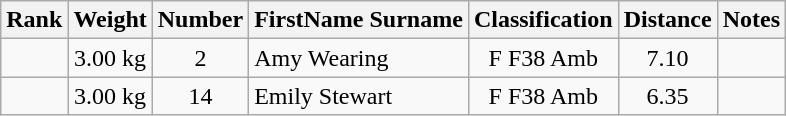<table class="wikitable sortable" style="text-align:center">
<tr>
<th>Rank</th>
<th>Weight</th>
<th>Number</th>
<th>FirstName Surname</th>
<th>Classification</th>
<th>Distance</th>
<th>Notes</th>
</tr>
<tr>
<td></td>
<td>3.00 kg</td>
<td>2</td>
<td style="text-align:left"> Amy Wearing</td>
<td>F F38 Amb</td>
<td>7.10</td>
<td></td>
</tr>
<tr>
<td></td>
<td>3.00 kg</td>
<td>14</td>
<td style="text-align:left"> Emily Stewart</td>
<td>F F38 Amb</td>
<td>6.35</td>
<td></td>
</tr>
</table>
